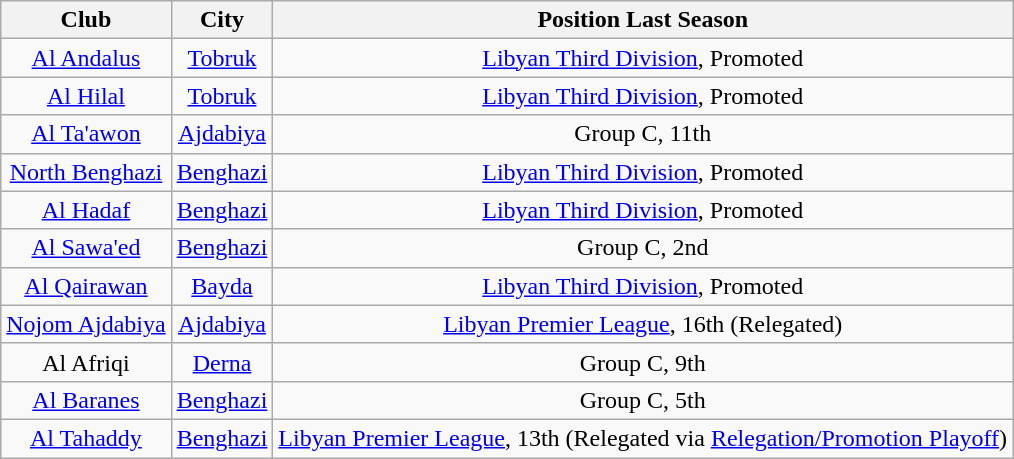<table class="wikitable" style="text-align: center;">
<tr>
<th>Club</th>
<th>City</th>
<th>Position Last Season</th>
</tr>
<tr>
<td><a href='#'>Al Andalus</a></td>
<td><a href='#'>Tobruk</a></td>
<td><a href='#'>Libyan Third Division</a>, Promoted</td>
</tr>
<tr>
<td><a href='#'>Al Hilal</a></td>
<td><a href='#'>Tobruk</a></td>
<td><a href='#'>Libyan Third Division</a>, Promoted</td>
</tr>
<tr>
<td><a href='#'>Al Ta'awon</a></td>
<td><a href='#'>Ajdabiya</a></td>
<td>Group C, 11th</td>
</tr>
<tr>
<td><a href='#'>North Benghazi</a></td>
<td><a href='#'>Benghazi</a></td>
<td><a href='#'>Libyan Third Division</a>, Promoted</td>
</tr>
<tr>
<td><a href='#'>Al Hadaf</a></td>
<td><a href='#'>Benghazi</a></td>
<td><a href='#'>Libyan Third Division</a>, Promoted</td>
</tr>
<tr>
<td><a href='#'>Al Sawa'ed</a></td>
<td><a href='#'>Benghazi</a></td>
<td>Group C, 2nd</td>
</tr>
<tr>
<td><a href='#'>Al Qairawan</a></td>
<td><a href='#'>Bayda</a></td>
<td><a href='#'>Libyan Third Division</a>, Promoted</td>
</tr>
<tr>
<td><a href='#'>Nojom Ajdabiya</a></td>
<td><a href='#'>Ajdabiya</a></td>
<td><a href='#'>Libyan Premier League</a>, 16th (Relegated)</td>
</tr>
<tr>
<td>Al Afriqi</td>
<td><a href='#'>Derna</a></td>
<td>Group C, 9th</td>
</tr>
<tr>
<td><a href='#'>Al Baranes</a></td>
<td><a href='#'>Benghazi</a></td>
<td>Group C, 5th</td>
</tr>
<tr>
<td><a href='#'>Al Tahaddy</a></td>
<td><a href='#'>Benghazi</a></td>
<td><a href='#'>Libyan Premier League</a>, 13th (Relegated via <a href='#'>Relegation/Promotion Playoff</a>)</td>
</tr>
</table>
